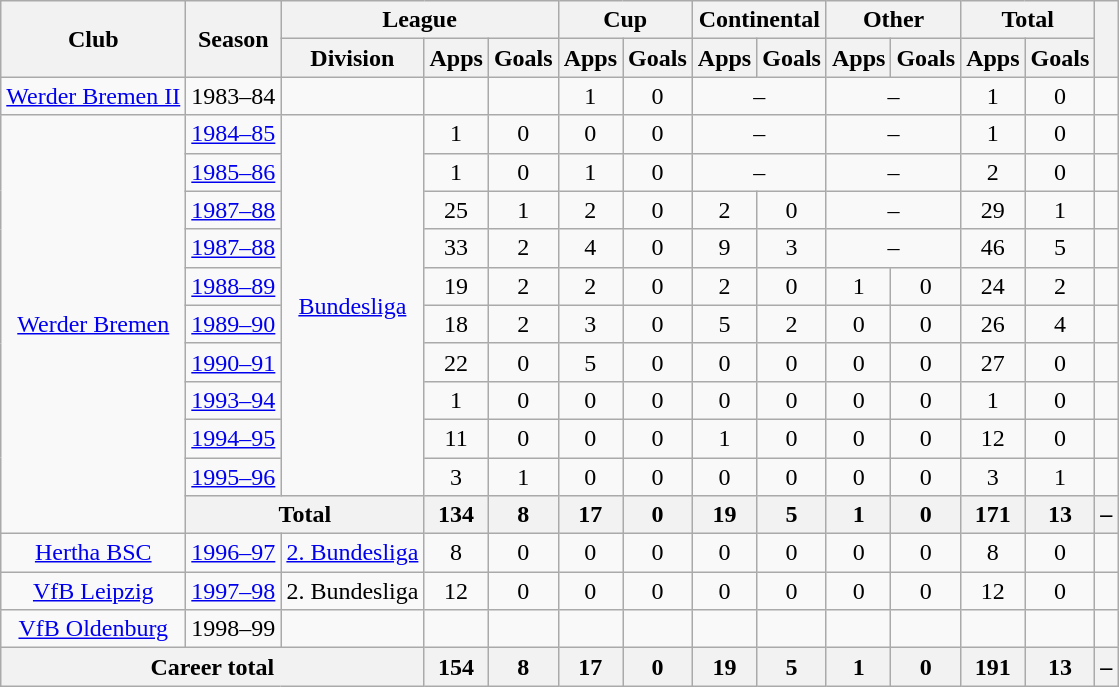<table class="wikitable" style="text-align: center">
<tr>
<th rowspan="2">Club</th>
<th rowspan="2">Season</th>
<th colspan="3">League</th>
<th colspan="2">Cup</th>
<th colspan="2">Continental</th>
<th colspan="2">Other</th>
<th colspan="2">Total</th>
<th rowspan="2"></th>
</tr>
<tr>
<th>Division</th>
<th>Apps</th>
<th>Goals</th>
<th>Apps</th>
<th>Goals</th>
<th>Apps</th>
<th>Goals</th>
<th>Apps</th>
<th>Goals</th>
<th>Apps</th>
<th>Goals</th>
</tr>
<tr>
<td><a href='#'>Werder Bremen II</a></td>
<td>1983–84</td>
<td></td>
<td></td>
<td></td>
<td>1</td>
<td>0</td>
<td colspan="2">–</td>
<td colspan="2">–</td>
<td>1</td>
<td>0</td>
<td></td>
</tr>
<tr>
<td rowspan="11"><a href='#'>Werder Bremen</a></td>
<td><a href='#'>1984–85</a></td>
<td rowspan="10"><a href='#'>Bundesliga</a></td>
<td>1</td>
<td>0</td>
<td>0</td>
<td>0</td>
<td colspan="2">–</td>
<td colspan="2">–</td>
<td>1</td>
<td>0</td>
<td></td>
</tr>
<tr>
<td><a href='#'>1985–86</a></td>
<td>1</td>
<td>0</td>
<td>1</td>
<td>0</td>
<td colspan="2">–</td>
<td colspan="2">–</td>
<td>2</td>
<td>0</td>
<td></td>
</tr>
<tr>
<td><a href='#'>1987–88</a></td>
<td>25</td>
<td>1</td>
<td>2</td>
<td>0</td>
<td>2</td>
<td>0</td>
<td colspan="2">–</td>
<td>29</td>
<td>1</td>
<td></td>
</tr>
<tr>
<td><a href='#'>1987–88</a></td>
<td>33</td>
<td>2</td>
<td>4</td>
<td>0</td>
<td>9</td>
<td>3</td>
<td colspan="2">–</td>
<td>46</td>
<td>5</td>
<td></td>
</tr>
<tr>
<td><a href='#'>1988–89</a></td>
<td>19</td>
<td>2</td>
<td>2</td>
<td>0</td>
<td>2</td>
<td>0</td>
<td>1</td>
<td>0</td>
<td>24</td>
<td>2</td>
<td></td>
</tr>
<tr>
<td><a href='#'>1989–90</a></td>
<td>18</td>
<td>2</td>
<td>3</td>
<td>0</td>
<td>5</td>
<td>2</td>
<td>0</td>
<td>0</td>
<td>26</td>
<td>4</td>
<td></td>
</tr>
<tr>
<td><a href='#'>1990–91</a></td>
<td>22</td>
<td>0</td>
<td>5</td>
<td>0</td>
<td>0</td>
<td>0</td>
<td>0</td>
<td>0</td>
<td>27</td>
<td>0</td>
<td></td>
</tr>
<tr>
<td><a href='#'>1993–94</a></td>
<td>1</td>
<td>0</td>
<td>0</td>
<td>0</td>
<td>0</td>
<td>0</td>
<td>0</td>
<td>0</td>
<td>1</td>
<td>0</td>
<td></td>
</tr>
<tr>
<td><a href='#'>1994–95</a></td>
<td>11</td>
<td>0</td>
<td>0</td>
<td>0</td>
<td>1</td>
<td>0</td>
<td>0</td>
<td>0</td>
<td>12</td>
<td>0</td>
<td></td>
</tr>
<tr>
<td><a href='#'>1995–96</a></td>
<td>3</td>
<td>1</td>
<td>0</td>
<td>0</td>
<td>0</td>
<td>0</td>
<td>0</td>
<td>0</td>
<td>3</td>
<td>1</td>
<td></td>
</tr>
<tr>
<th colspan="2">Total</th>
<th>134</th>
<th>8</th>
<th>17</th>
<th>0</th>
<th>19</th>
<th>5</th>
<th>1</th>
<th>0</th>
<th>171</th>
<th>13</th>
<th>–</th>
</tr>
<tr>
<td><a href='#'>Hertha BSC</a></td>
<td><a href='#'>1996–97</a></td>
<td><a href='#'>2. Bundesliga</a></td>
<td>8</td>
<td 0>0</td>
<td>0</td>
<td>0</td>
<td>0</td>
<td>0</td>
<td>0</td>
<td>0</td>
<td>8</td>
<td>0</td>
<td></td>
</tr>
<tr>
<td><a href='#'>VfB Leipzig</a></td>
<td><a href='#'>1997–98</a></td>
<td>2. Bundesliga</td>
<td>12</td>
<td>0</td>
<td>0</td>
<td>0</td>
<td>0</td>
<td>0</td>
<td>0</td>
<td>0</td>
<td>12</td>
<td>0</td>
<td></td>
</tr>
<tr>
<td><a href='#'>VfB Oldenburg</a></td>
<td>1998–99</td>
<td></td>
<td></td>
<td></td>
<td></td>
<td></td>
<td></td>
<td></td>
<td></td>
<td></td>
<td></td>
<td></td>
</tr>
<tr>
<th colspan="3">Career total</th>
<th>154</th>
<th>8</th>
<th>17</th>
<th>0</th>
<th>19</th>
<th>5</th>
<th>1</th>
<th>0</th>
<th>191</th>
<th>13</th>
<th>–</th>
</tr>
</table>
